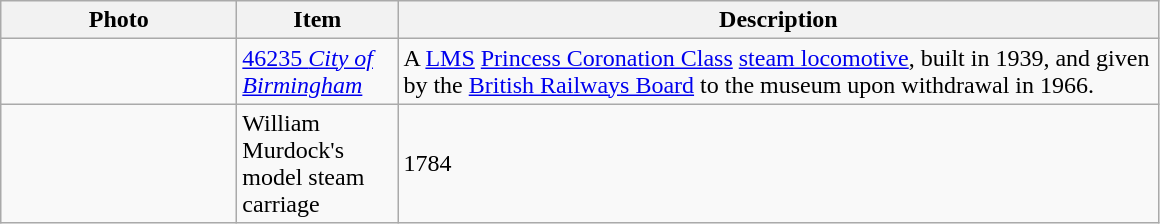<table class="wikitable">
<tr>
<th style="width: 150px;">Photo</th>
<th style="width: 100px;">Item</th>
<th style="width: 500px">Description</th>
</tr>
<tr>
<td></td>
<td><a href='#'>46235 <em>City of Birmingham</em></a></td>
<td>A <a href='#'>LMS</a> <a href='#'>Princess Coronation Class</a> <a href='#'>steam locomotive</a>, built in 1939, and given by the <a href='#'>British Railways Board</a> to the museum upon withdrawal in 1966.</td>
</tr>
<tr>
<td></td>
<td>William Murdock's model steam carriage</td>
<td>1784</td>
</tr>
</table>
